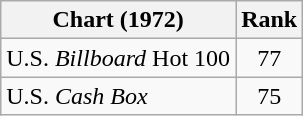<table class="wikitable sortable">
<tr>
<th align="left">Chart (1972)</th>
<th style="text-align:center;">Rank</th>
</tr>
<tr>
<td>U.S. <em>Billboard</em> Hot 100</td>
<td style="text-align:center;">77</td>
</tr>
<tr>
<td>U.S. <em>Cash Box</em></td>
<td style="text-align:center;">75</td>
</tr>
</table>
